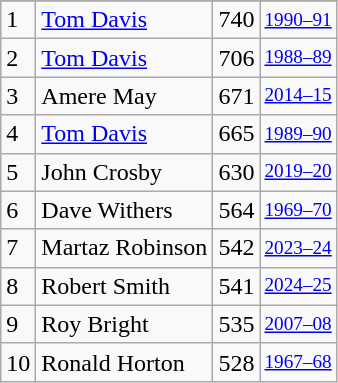<table class="wikitable">
<tr>
</tr>
<tr>
<td>1</td>
<td><a href='#'>Tom Davis</a></td>
<td>740</td>
<td style="font-size:80%;"><a href='#'>1990–91</a></td>
</tr>
<tr>
<td>2</td>
<td><a href='#'>Tom Davis</a></td>
<td>706</td>
<td style="font-size:80%;"><a href='#'>1988–89</a></td>
</tr>
<tr>
<td>3</td>
<td>Amere May</td>
<td>671</td>
<td style="font-size:80%;"><a href='#'>2014–15</a></td>
</tr>
<tr>
<td>4</td>
<td><a href='#'>Tom Davis</a></td>
<td>665</td>
<td style="font-size:80%;"><a href='#'>1989–90</a></td>
</tr>
<tr>
<td>5</td>
<td>John Crosby</td>
<td>630</td>
<td style="font-size:80%;"><a href='#'>2019–20</a></td>
</tr>
<tr>
<td>6</td>
<td>Dave Withers</td>
<td>564</td>
<td style="font-size:80%;"><a href='#'>1969–70</a></td>
</tr>
<tr>
<td>7</td>
<td>Martaz Robinson</td>
<td>542</td>
<td style="font-size:80%;"><a href='#'>2023–24</a></td>
</tr>
<tr>
<td>8</td>
<td>Robert Smith</td>
<td>541</td>
<td style="font-size:80%;"><a href='#'>2024–25</a></td>
</tr>
<tr>
<td>9</td>
<td>Roy Bright</td>
<td>535</td>
<td style="font-size:80%;"><a href='#'>2007–08</a></td>
</tr>
<tr>
<td>10</td>
<td>Ronald Horton</td>
<td>528</td>
<td style="font-size:80%;"><a href='#'>1967–68</a></td>
</tr>
</table>
